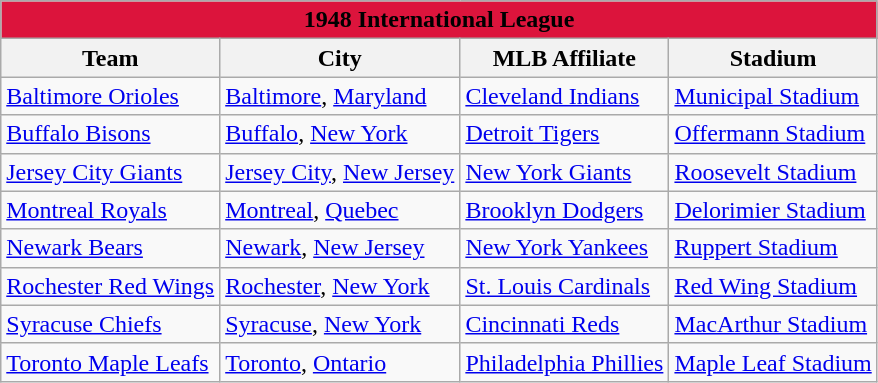<table class="wikitable" style="width:auto">
<tr>
<td bgcolor="#DC143C" align="center" colspan="7"><strong><span>1948 International League</span></strong></td>
</tr>
<tr>
<th>Team</th>
<th>City</th>
<th>MLB Affiliate</th>
<th>Stadium</th>
</tr>
<tr>
<td><a href='#'>Baltimore Orioles</a></td>
<td><a href='#'>Baltimore</a>, <a href='#'>Maryland</a></td>
<td><a href='#'>Cleveland Indians</a></td>
<td><a href='#'>Municipal Stadium</a></td>
</tr>
<tr>
<td><a href='#'>Buffalo Bisons</a></td>
<td><a href='#'>Buffalo</a>, <a href='#'>New York</a></td>
<td><a href='#'>Detroit Tigers</a></td>
<td><a href='#'>Offermann Stadium</a></td>
</tr>
<tr>
<td><a href='#'>Jersey City Giants</a></td>
<td><a href='#'>Jersey City</a>, <a href='#'>New Jersey</a></td>
<td><a href='#'>New York Giants</a></td>
<td><a href='#'>Roosevelt Stadium</a></td>
</tr>
<tr>
<td><a href='#'>Montreal Royals</a></td>
<td><a href='#'>Montreal</a>, <a href='#'>Quebec</a></td>
<td><a href='#'>Brooklyn Dodgers</a></td>
<td><a href='#'>Delorimier Stadium</a></td>
</tr>
<tr>
<td><a href='#'>Newark Bears</a></td>
<td><a href='#'>Newark</a>, <a href='#'>New Jersey</a></td>
<td><a href='#'>New York Yankees</a></td>
<td><a href='#'>Ruppert Stadium</a></td>
</tr>
<tr>
<td><a href='#'>Rochester Red Wings</a></td>
<td><a href='#'>Rochester</a>, <a href='#'>New York</a></td>
<td><a href='#'>St. Louis Cardinals</a></td>
<td><a href='#'>Red Wing Stadium</a></td>
</tr>
<tr>
<td><a href='#'>Syracuse Chiefs</a></td>
<td><a href='#'>Syracuse</a>, <a href='#'>New York</a></td>
<td><a href='#'>Cincinnati Reds</a></td>
<td><a href='#'>MacArthur Stadium</a></td>
</tr>
<tr>
<td><a href='#'>Toronto Maple Leafs</a></td>
<td><a href='#'>Toronto</a>, <a href='#'>Ontario</a></td>
<td><a href='#'>Philadelphia Phillies</a></td>
<td><a href='#'>Maple Leaf Stadium</a></td>
</tr>
</table>
